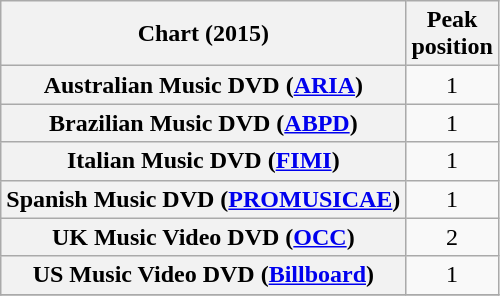<table class="wikitable sortable plainrowheaders" style="text-align:center;">
<tr>
<th>Chart (2015)</th>
<th>Peak<br>position</th>
</tr>
<tr>
<th scope="row">Australian Music DVD (<a href='#'>ARIA</a>)</th>
<td align="center">1</td>
</tr>
<tr>
<th scope="row">Brazilian Music DVD (<a href='#'>ABPD</a>)</th>
<td align="center">1</td>
</tr>
<tr>
<th scope="row">Italian Music DVD (<a href='#'>FIMI</a>)</th>
<td align="center">1</td>
</tr>
<tr>
<th scope="row">Spanish Music DVD (<a href='#'>PROMUSICAE</a>)</th>
<td align="center">1</td>
</tr>
<tr>
<th scope="row">UK Music Video DVD (<a href='#'>OCC</a>)</th>
<td align="center">2</td>
</tr>
<tr>
<th scope="row">US Music Video DVD (<a href='#'>Billboard</a>)</th>
<td align="center">1</td>
</tr>
<tr>
</tr>
</table>
